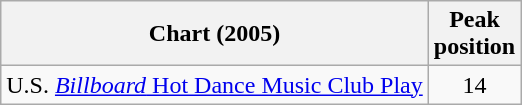<table class="wikitable">
<tr>
<th>Chart (2005)</th>
<th>Peak<br>position</th>
</tr>
<tr>
<td>U.S. <a href='#'><em>Billboard</em> Hot Dance Music Club Play</a></td>
<td align="center">14</td>
</tr>
</table>
